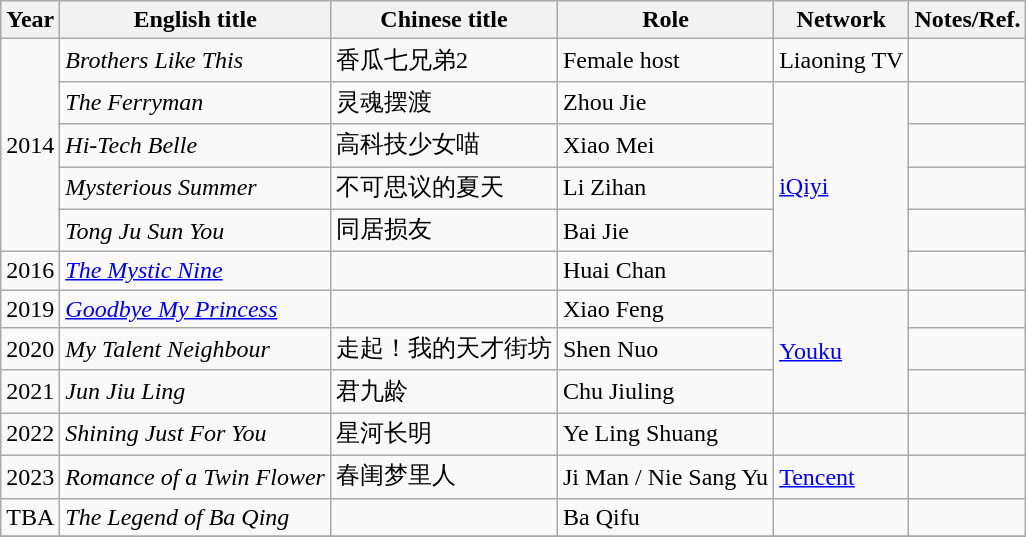<table class="wikitable">
<tr>
<th>Year</th>
<th>English title</th>
<th>Chinese title</th>
<th>Role</th>
<th>Network</th>
<th>Notes/Ref.</th>
</tr>
<tr>
<td rowspan=5>2014</td>
<td><em>Brothers Like This</em></td>
<td>香瓜七兄弟2</td>
<td>Female host</td>
<td>Liaoning TV</td>
<td></td>
</tr>
<tr>
<td><em>The Ferryman</em></td>
<td>灵魂摆渡</td>
<td>Zhou Jie</td>
<td rowspan=5><a href='#'>iQiyi</a></td>
<td></td>
</tr>
<tr>
<td><em>Hi-Tech Belle</em></td>
<td>高科技少女喵</td>
<td>Xiao Mei</td>
<td></td>
</tr>
<tr>
<td><em>Mysterious Summer</em></td>
<td>不可思议的夏天</td>
<td>Li Zihan</td>
<td></td>
</tr>
<tr>
<td><em>Tong Ju Sun You</em></td>
<td>同居损友</td>
<td>Bai Jie</td>
<td></td>
</tr>
<tr>
<td>2016</td>
<td><em><a href='#'>The Mystic Nine</a></em></td>
<td></td>
<td>Huai Chan</td>
<td></td>
</tr>
<tr>
<td>2019</td>
<td><em><a href='#'>Goodbye My Princess</a></em></td>
<td></td>
<td>Xiao Feng</td>
<td rowspan=3><a href='#'>Youku</a></td>
<td></td>
</tr>
<tr>
<td>2020</td>
<td><em>My Talent Neighbour</em></td>
<td>走起！我的天才街坊</td>
<td>Shen Nuo</td>
<td></td>
</tr>
<tr>
<td>2021</td>
<td><em>Jun Jiu Ling</em></td>
<td>君九龄</td>
<td>Chu Jiuling</td>
<td></td>
</tr>
<tr>
<td>2022</td>
<td><em>Shining Just For You</em></td>
<td>星河长明</td>
<td>Ye Ling Shuang</td>
<td></td>
<td></td>
</tr>
<tr>
<td>2023</td>
<td><em>Romance of a Twin Flower</em></td>
<td>春闺梦里人</td>
<td>Ji Man / Nie Sang Yu</td>
<td><a href='#'>Tencent</a></td>
<td></td>
</tr>
<tr>
<td>TBA</td>
<td><em>The Legend of Ba Qing</em></td>
<td></td>
<td>Ba Qifu</td>
<td></td>
<td></td>
</tr>
<tr>
</tr>
</table>
